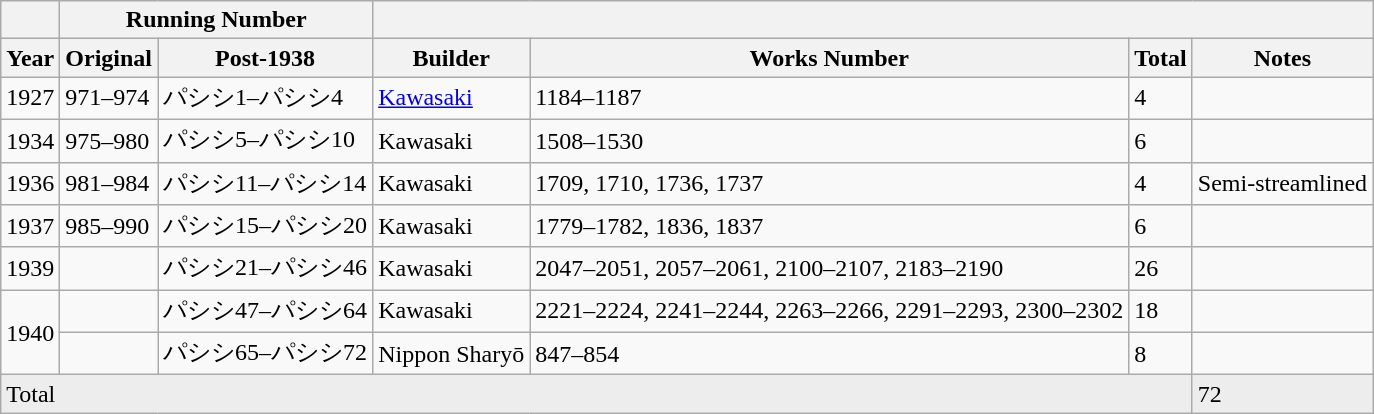<table class="wikitable">
<tr>
<th></th>
<th colspan="2">Running Number</th>
<th colspan="4"></th>
</tr>
<tr>
<th>Year</th>
<th>Original</th>
<th>Post-1938</th>
<th>Builder</th>
<th>Works Number</th>
<th>Total</th>
<th>Notes</th>
</tr>
<tr>
<td>1927</td>
<td>971–974</td>
<td>パシシ1–パシシ4</td>
<td><a href='#'>Kawasaki</a></td>
<td>1184–1187</td>
<td>4</td>
<td></td>
</tr>
<tr>
<td>1934</td>
<td>975–980</td>
<td>パシシ5–パシシ10</td>
<td>Kawasaki</td>
<td>1508–1530</td>
<td>6</td>
<td></td>
</tr>
<tr>
<td>1936</td>
<td>981–984</td>
<td>パシシ11–パシシ14</td>
<td>Kawasaki</td>
<td>1709, 1710, 1736, 1737</td>
<td>4</td>
<td>Semi-streamlined</td>
</tr>
<tr>
<td>1937</td>
<td>985–990</td>
<td>パシシ15–パシシ20</td>
<td>Kawasaki</td>
<td>1779–1782, 1836, 1837</td>
<td>6</td>
<td></td>
</tr>
<tr>
<td>1939</td>
<td></td>
<td>パシシ21–パシシ46</td>
<td>Kawasaki</td>
<td>2047–2051, 2057–2061, 2100–2107, 2183–2190</td>
<td>26</td>
<td></td>
</tr>
<tr>
<td rowspan="2">1940</td>
<td></td>
<td>パシシ47–パシシ64</td>
<td>Kawasaki</td>
<td>2221–2224, 2241–2244, 2263–2266, 2291–2293, 2300–2302</td>
<td>18</td>
<td></td>
</tr>
<tr>
<td></td>
<td>パシシ65–パシシ72</td>
<td>Nippon Sharyō</td>
<td>847–854</td>
<td>8</td>
<td></td>
</tr>
<tr>
<td bgcolor=#ededed colspan="6">Total</td>
<td bgcolor=#ededed>72</td>
</tr>
</table>
